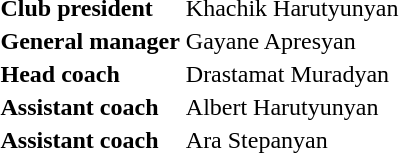<table style="text-align: center; ">
<tr>
<td align=left><strong>Club president</strong></td>
<td align=left> Khachik Harutyunyan</td>
</tr>
<tr>
<td align=left><strong>General manager</strong></td>
<td align=left> Gayane Apresyan</td>
</tr>
<tr>
<td align=left><strong>Head coach</strong></td>
<td align=left> Drastamat Muradyan</td>
</tr>
<tr>
<td align=left><strong>Assistant coach</strong></td>
<td align=left> Albert Harutyunyan</td>
</tr>
<tr>
<td align=left><strong>Assistant coach</strong></td>
<td align=left> Ara Stepanyan</td>
</tr>
</table>
